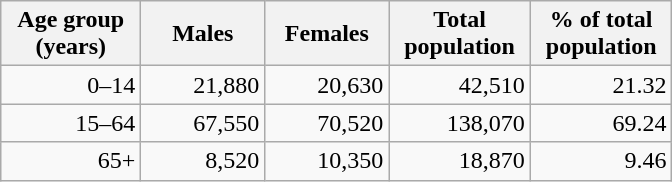<table class="wikitable">
<tr>
<th width="86pt">Age group<br> (years)</th>
<th width="75.3pt">Males</th>
<th width="75.3pt">Females</th>
<th width="87pt">Total<br>population</th>
<th width="87pt">% of total<br>population</th>
</tr>
<tr>
<td align="right">0–14</td>
<td align="right">21,880</td>
<td align="right">20,630</td>
<td align="right">42,510</td>
<td align="right">21.32</td>
</tr>
<tr>
<td align="right">15–64</td>
<td align="right">67,550</td>
<td align="right">70,520</td>
<td align="right">138,070</td>
<td align="right">69.24</td>
</tr>
<tr>
<td align="right">65+</td>
<td align="right">8,520</td>
<td align="right">10,350</td>
<td align="right">18,870</td>
<td align="right">9.46</td>
</tr>
</table>
